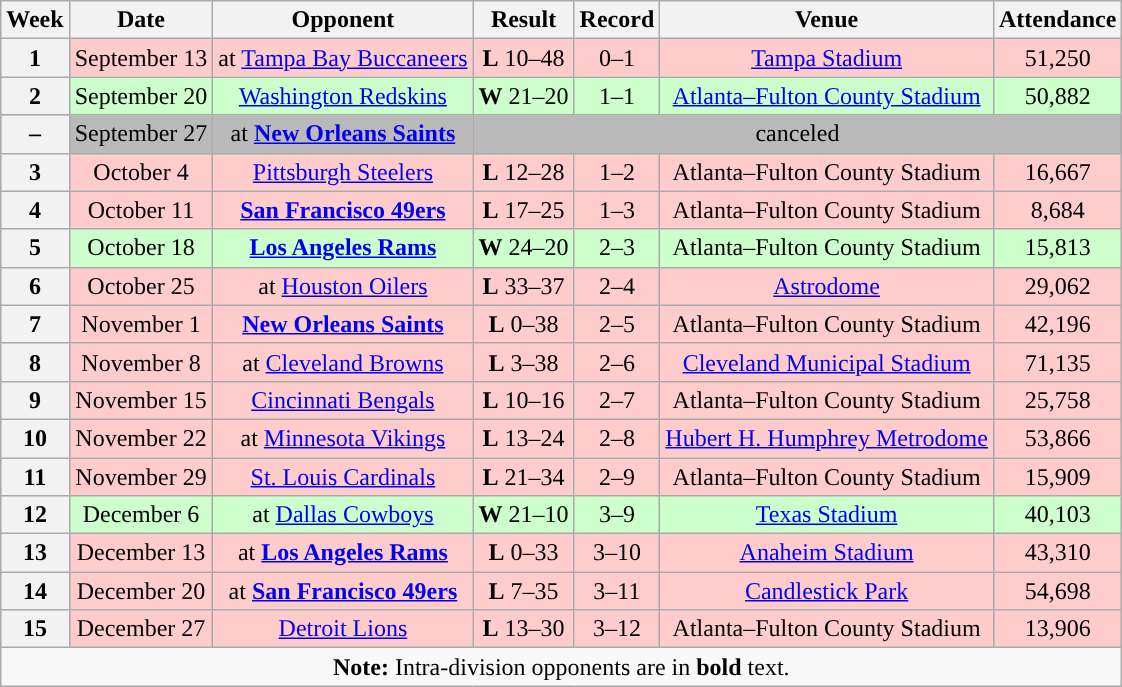<table class="wikitable" align=center  style="text-align: center;">
<tr>
<th>Week</th>
<th>Date</th>
<th>Opponent</th>
<th>Result</th>
<th>Record</th>
<th>Venue</th>
<th>Attendance</th>
</tr>
<tr style="background:#fcc">
<th>1</th>
<td>September 13</td>
<td>at <a href='#'>Tampa Bay Buccaneers</a></td>
<td><strong>L</strong> 10–48</td>
<td>0–1</td>
<td><a href='#'>Tampa Stadium</a></td>
<td>51,250</td>
</tr>
<tr style="background:#cfc">
<th>2</th>
<td>September 20</td>
<td><a href='#'>Washington Redskins</a></td>
<td><strong>W</strong> 21–20</td>
<td>1–1</td>
<td><a href='#'>Atlanta–Fulton County Stadium</a></td>
<td>50,882</td>
</tr>
<tr style="background:#bababa">
<th>–</th>
<td>September 27</td>
<td>at <strong><a href='#'>New Orleans Saints</a></strong></td>
<td colspan="4">canceled</td>
</tr>
<tr style="background:#fcc">
<th>3</th>
<td>October 4</td>
<td><a href='#'>Pittsburgh Steelers</a></td>
<td><strong>L</strong> 12–28</td>
<td>1–2</td>
<td>Atlanta–Fulton County Stadium</td>
<td>16,667</td>
</tr>
<tr style="background:#fcc">
<th>4</th>
<td>October 11</td>
<td><strong><a href='#'>San Francisco 49ers</a></strong></td>
<td><strong>L</strong> 17–25</td>
<td>1–3</td>
<td>Atlanta–Fulton County Stadium</td>
<td>8,684</td>
</tr>
<tr style="background:#cfc">
<th>5</th>
<td>October 18</td>
<td><strong><a href='#'>Los Angeles Rams</a></strong></td>
<td><strong>W</strong> 24–20</td>
<td>2–3</td>
<td>Atlanta–Fulton County Stadium</td>
<td>15,813</td>
</tr>
<tr style="background:#fcc">
<th>6</th>
<td>October 25</td>
<td>at <a href='#'>Houston Oilers</a></td>
<td><strong>L</strong> 33–37</td>
<td>2–4</td>
<td><a href='#'>Astrodome</a></td>
<td>29,062</td>
</tr>
<tr style="background:#fcc">
<th>7</th>
<td>November 1</td>
<td><strong><a href='#'>New Orleans Saints</a></strong></td>
<td><strong>L</strong> 0–38</td>
<td>2–5</td>
<td>Atlanta–Fulton County Stadium</td>
<td>42,196</td>
</tr>
<tr style="background:#fcc">
<th>8</th>
<td>November 8</td>
<td>at <a href='#'>Cleveland Browns</a></td>
<td><strong>L</strong> 3–38</td>
<td>2–6</td>
<td><a href='#'>Cleveland Municipal Stadium</a></td>
<td>71,135</td>
</tr>
<tr style="background:#fcc">
<th>9</th>
<td>November 15</td>
<td><a href='#'>Cincinnati Bengals</a></td>
<td><strong>L</strong> 10–16</td>
<td>2–7</td>
<td>Atlanta–Fulton County Stadium</td>
<td>25,758</td>
</tr>
<tr style="background:#fcc">
<th>10</th>
<td>November 22</td>
<td>at <a href='#'>Minnesota Vikings</a></td>
<td><strong>L</strong> 13–24</td>
<td>2–8</td>
<td><a href='#'>Hubert H. Humphrey Metrodome</a></td>
<td>53,866</td>
</tr>
<tr style="background:#fcc">
<th>11</th>
<td>November 29</td>
<td><a href='#'>St. Louis Cardinals</a></td>
<td><strong>L</strong> 21–34</td>
<td>2–9</td>
<td>Atlanta–Fulton County Stadium</td>
<td>15,909</td>
</tr>
<tr style="background:#cfc">
<th>12</th>
<td>December 6</td>
<td>at <a href='#'>Dallas Cowboys</a></td>
<td><strong>W</strong> 21–10</td>
<td>3–9</td>
<td><a href='#'>Texas Stadium</a></td>
<td>40,103</td>
</tr>
<tr style="background:#fcc">
<th>13</th>
<td>December 13</td>
<td>at <strong><a href='#'>Los Angeles Rams</a></strong></td>
<td><strong>L</strong> 0–33</td>
<td>3–10</td>
<td><a href='#'>Anaheim Stadium</a></td>
<td>43,310</td>
</tr>
<tr style="background:#fcc">
<th>14</th>
<td>December 20</td>
<td>at <strong><a href='#'>San Francisco 49ers</a></strong></td>
<td><strong>L</strong> 7–35</td>
<td>3–11</td>
<td><a href='#'>Candlestick Park</a></td>
<td>54,698</td>
</tr>
<tr style="background:#fcc">
<th>15</th>
<td>December 27</td>
<td><a href='#'>Detroit Lions</a></td>
<td><strong>L</strong> 13–30</td>
<td>3–12</td>
<td>Atlanta–Fulton County Stadium</td>
<td>13,906</td>
</tr>
<tr>
<td colspan="7"><strong>Note:</strong> Intra-division opponents are in <strong>bold</strong> text.</td>
</tr>
</table>
